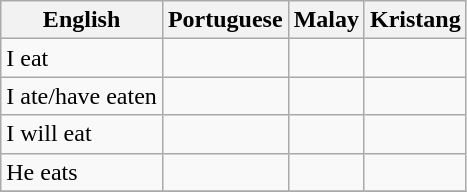<table class=wikitable>
<tr>
<th>English</th>
<th>Portuguese</th>
<th>Malay</th>
<th>Kristang</th>
</tr>
<tr>
<td>I eat</td>
<td></td>
<td></td>
<td></td>
</tr>
<tr>
<td>I ate/have eaten</td>
<td></td>
<td></td>
<td></td>
</tr>
<tr>
<td>I will eat</td>
<td></td>
<td></td>
<td></td>
</tr>
<tr>
<td>He eats</td>
<td></td>
<td></td>
<td></td>
</tr>
<tr>
</tr>
</table>
